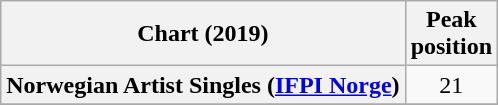<table class="wikitable sortable plainrowheaders" style="text-align:center">
<tr>
<th scope="col">Chart (2019)</th>
<th scope="col">Peak<br> position</th>
</tr>
<tr>
<th scope="row">Norwegian Artist Singles (<a href='#'>IFPI Norge</a>)</th>
<td>21</td>
</tr>
<tr>
</tr>
</table>
